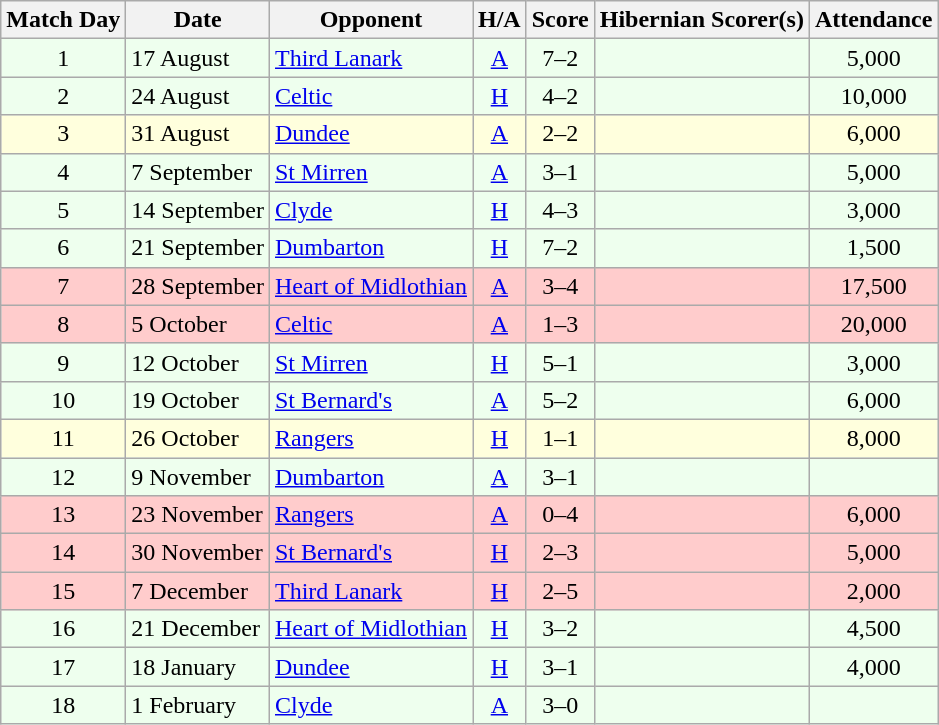<table class="wikitable" style="text-align:center">
<tr>
<th>Match Day</th>
<th>Date</th>
<th>Opponent</th>
<th>H/A</th>
<th>Score</th>
<th>Hibernian Scorer(s)</th>
<th>Attendance</th>
</tr>
<tr bgcolor=#EEFFEE>
<td>1</td>
<td align=left>17 August</td>
<td align=left><a href='#'>Third Lanark</a></td>
<td><a href='#'>A</a></td>
<td>7–2</td>
<td align=left></td>
<td>5,000</td>
</tr>
<tr bgcolor=#EEFFEE>
<td>2</td>
<td align=left>24 August</td>
<td align=left><a href='#'>Celtic</a></td>
<td><a href='#'>H</a></td>
<td>4–2</td>
<td align=left></td>
<td>10,000</td>
</tr>
<tr bgcolor=#FFFFDD>
<td>3</td>
<td align=left>31 August</td>
<td align=left><a href='#'>Dundee</a></td>
<td><a href='#'>A</a></td>
<td>2–2</td>
<td align=left></td>
<td>6,000</td>
</tr>
<tr bgcolor=#EEFFEE>
<td>4</td>
<td align=left>7 September</td>
<td align=left><a href='#'>St Mirren</a></td>
<td><a href='#'>A</a></td>
<td>3–1</td>
<td align=left></td>
<td>5,000</td>
</tr>
<tr bgcolor=#EEFFEE>
<td>5</td>
<td align=left>14 September</td>
<td align=left><a href='#'>Clyde</a></td>
<td><a href='#'>H</a></td>
<td>4–3</td>
<td align=left></td>
<td>3,000</td>
</tr>
<tr bgcolor=#EEFFEE>
<td>6</td>
<td align=left>21 September</td>
<td align=left><a href='#'>Dumbarton</a></td>
<td><a href='#'>H</a></td>
<td>7–2</td>
<td align=left></td>
<td>1,500</td>
</tr>
<tr bgcolor=#FFCCCC>
<td>7</td>
<td align=left>28 September</td>
<td align=left><a href='#'>Heart of Midlothian</a></td>
<td><a href='#'>A</a></td>
<td>3–4</td>
<td align=left></td>
<td>17,500</td>
</tr>
<tr bgcolor=#FFCCCC>
<td>8</td>
<td align=left>5 October</td>
<td align=left><a href='#'>Celtic</a></td>
<td><a href='#'>A</a></td>
<td>1–3</td>
<td align=left></td>
<td>20,000</td>
</tr>
<tr bgcolor=#EEFFEE>
<td>9</td>
<td align=left>12 October</td>
<td align=left><a href='#'>St Mirren</a></td>
<td><a href='#'>H</a></td>
<td>5–1</td>
<td align=left></td>
<td>3,000</td>
</tr>
<tr bgcolor=#EEFFEE>
<td>10</td>
<td align=left>19 October</td>
<td align=left><a href='#'>St Bernard's</a></td>
<td><a href='#'>A</a></td>
<td>5–2</td>
<td align=left></td>
<td>6,000</td>
</tr>
<tr bgcolor=#FFFFDD>
<td>11</td>
<td align=left>26 October</td>
<td align=left><a href='#'>Rangers</a></td>
<td><a href='#'>H</a></td>
<td>1–1</td>
<td align=left></td>
<td>8,000</td>
</tr>
<tr bgcolor=#EEFFEE>
<td>12</td>
<td align=left>9 November</td>
<td align=left><a href='#'>Dumbarton</a></td>
<td><a href='#'>A</a></td>
<td>3–1</td>
<td align=left></td>
<td></td>
</tr>
<tr bgcolor=#FFCCCC>
<td>13</td>
<td align=left>23 November</td>
<td align=left><a href='#'>Rangers</a></td>
<td><a href='#'>A</a></td>
<td>0–4</td>
<td align=left></td>
<td>6,000</td>
</tr>
<tr bgcolor=#FFCCCC>
<td>14</td>
<td align=left>30 November</td>
<td align=left><a href='#'>St Bernard's</a></td>
<td><a href='#'>H</a></td>
<td>2–3</td>
<td align=left></td>
<td>5,000</td>
</tr>
<tr bgcolor=#FFCCCC>
<td>15</td>
<td align=left>7 December</td>
<td align=left><a href='#'>Third Lanark</a></td>
<td><a href='#'>H</a></td>
<td>2–5</td>
<td align=left></td>
<td>2,000</td>
</tr>
<tr bgcolor=#EEFFEE>
<td>16</td>
<td align=left>21 December</td>
<td align=left><a href='#'>Heart of Midlothian</a></td>
<td><a href='#'>H</a></td>
<td>3–2</td>
<td align=left></td>
<td>4,500</td>
</tr>
<tr bgcolor=#EEFFEE>
<td>17</td>
<td align=left>18 January</td>
<td align=left><a href='#'>Dundee</a></td>
<td><a href='#'>H</a></td>
<td>3–1</td>
<td align=left></td>
<td>4,000</td>
</tr>
<tr bgcolor=#EEFFEE>
<td>18</td>
<td align=left>1 February</td>
<td align=left><a href='#'>Clyde</a></td>
<td><a href='#'>A</a></td>
<td>3–0</td>
<td align=left></td>
<td></td>
</tr>
</table>
